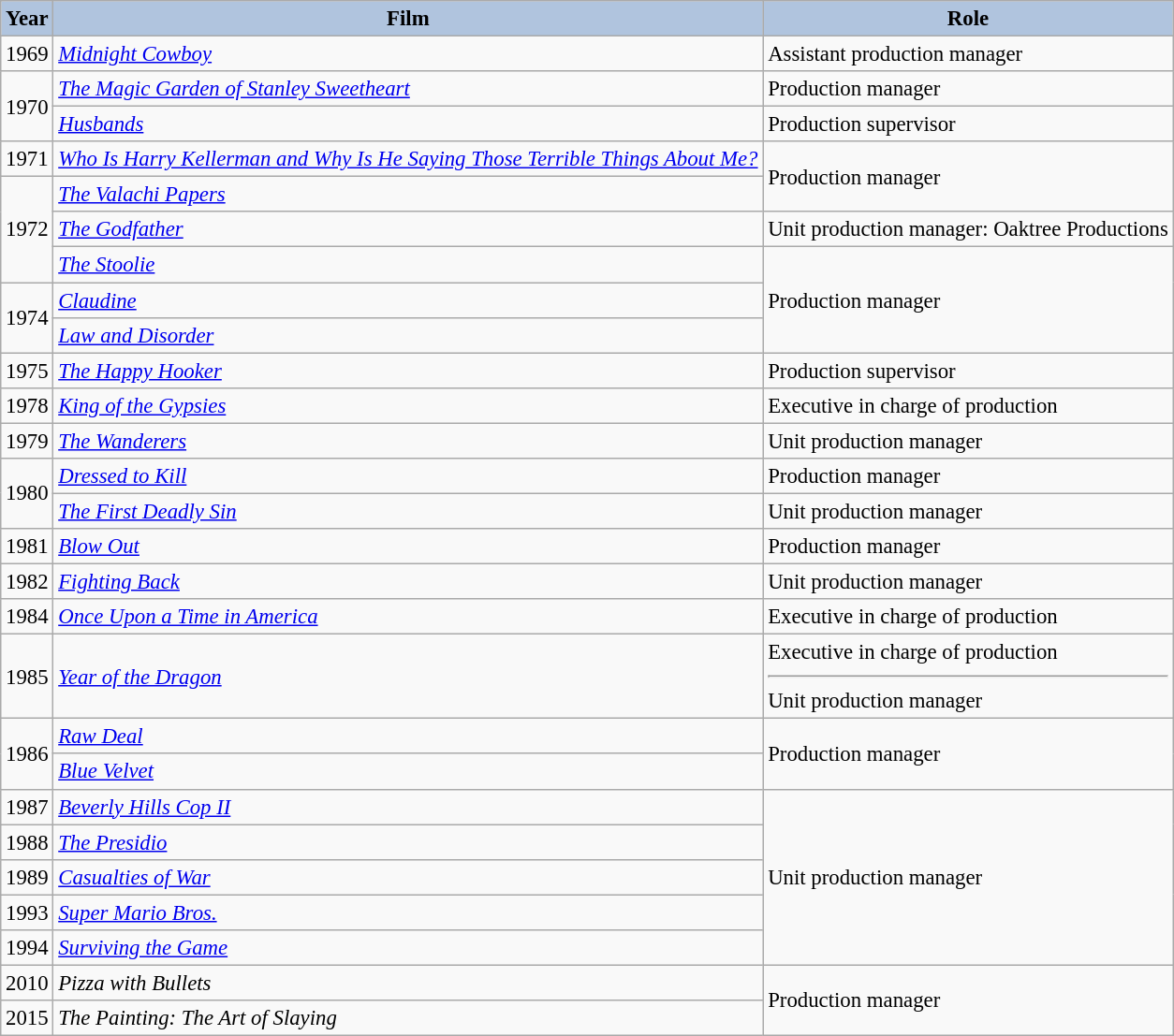<table class="wikitable" style="font-size:95%;">
<tr>
<th style="background:#B0C4DE;">Year</th>
<th style="background:#B0C4DE;">Film</th>
<th style="background:#B0C4DE;">Role</th>
</tr>
<tr>
<td>1969</td>
<td><em><a href='#'>Midnight Cowboy</a></em></td>
<td>Assistant production manager</td>
</tr>
<tr>
<td rowspan=2>1970</td>
<td><em><a href='#'>The Magic Garden of Stanley Sweetheart</a></em></td>
<td>Production manager</td>
</tr>
<tr>
<td><em><a href='#'>Husbands</a></em></td>
<td>Production supervisor</td>
</tr>
<tr>
<td>1971</td>
<td><em><a href='#'>Who Is Harry Kellerman and Why Is He Saying Those Terrible Things About Me?</a></em></td>
<td rowspan=2>Production manager</td>
</tr>
<tr>
<td rowspan=3>1972</td>
<td><em><a href='#'>The Valachi Papers</a></em></td>
</tr>
<tr>
<td><em><a href='#'>The Godfather</a></em></td>
<td>Unit production manager: Oaktree Productions</td>
</tr>
<tr>
<td><em><a href='#'>The Stoolie</a></em></td>
<td rowspan=3>Production manager</td>
</tr>
<tr>
<td rowspan=2>1974</td>
<td><em><a href='#'>Claudine</a></em></td>
</tr>
<tr>
<td><em><a href='#'>Law and Disorder</a></em></td>
</tr>
<tr>
<td>1975</td>
<td><em><a href='#'>The Happy Hooker</a></em></td>
<td>Production supervisor</td>
</tr>
<tr>
<td>1978</td>
<td><em><a href='#'>King of the Gypsies</a></em></td>
<td>Executive in charge of production</td>
</tr>
<tr>
<td>1979</td>
<td><em><a href='#'>The Wanderers</a></em></td>
<td>Unit production manager</td>
</tr>
<tr>
<td rowspan=2>1980</td>
<td><em><a href='#'>Dressed to Kill</a></em></td>
<td>Production manager</td>
</tr>
<tr>
<td><em><a href='#'>The First Deadly Sin</a></em></td>
<td>Unit production manager</td>
</tr>
<tr>
<td>1981</td>
<td><em><a href='#'>Blow Out</a></em></td>
<td>Production manager</td>
</tr>
<tr>
<td>1982</td>
<td><em><a href='#'>Fighting Back</a></em></td>
<td>Unit production manager</td>
</tr>
<tr>
<td>1984</td>
<td><em><a href='#'>Once Upon a Time in America</a></em></td>
<td>Executive in charge of production</td>
</tr>
<tr>
<td>1985</td>
<td><em><a href='#'>Year of the Dragon</a></em></td>
<td>Executive in charge of production<hr>Unit production manager</td>
</tr>
<tr>
<td rowspan=2>1986</td>
<td><em><a href='#'>Raw Deal</a></em></td>
<td rowspan=2>Production manager</td>
</tr>
<tr>
<td><em><a href='#'>Blue Velvet</a></em></td>
</tr>
<tr>
<td>1987</td>
<td><em><a href='#'>Beverly Hills Cop II</a></em></td>
<td rowspan=5>Unit production manager</td>
</tr>
<tr>
<td>1988</td>
<td><em><a href='#'>The Presidio</a></em></td>
</tr>
<tr>
<td>1989</td>
<td><em><a href='#'>Casualties of War</a></em></td>
</tr>
<tr>
<td>1993</td>
<td><em><a href='#'>Super Mario Bros.</a></em></td>
</tr>
<tr>
<td>1994</td>
<td><em><a href='#'>Surviving the Game</a></em></td>
</tr>
<tr>
<td>2010</td>
<td><em>Pizza with Bullets</em></td>
<td rowspan=2>Production manager</td>
</tr>
<tr>
<td>2015</td>
<td><em>The Painting: The Art of Slaying</em></td>
</tr>
</table>
